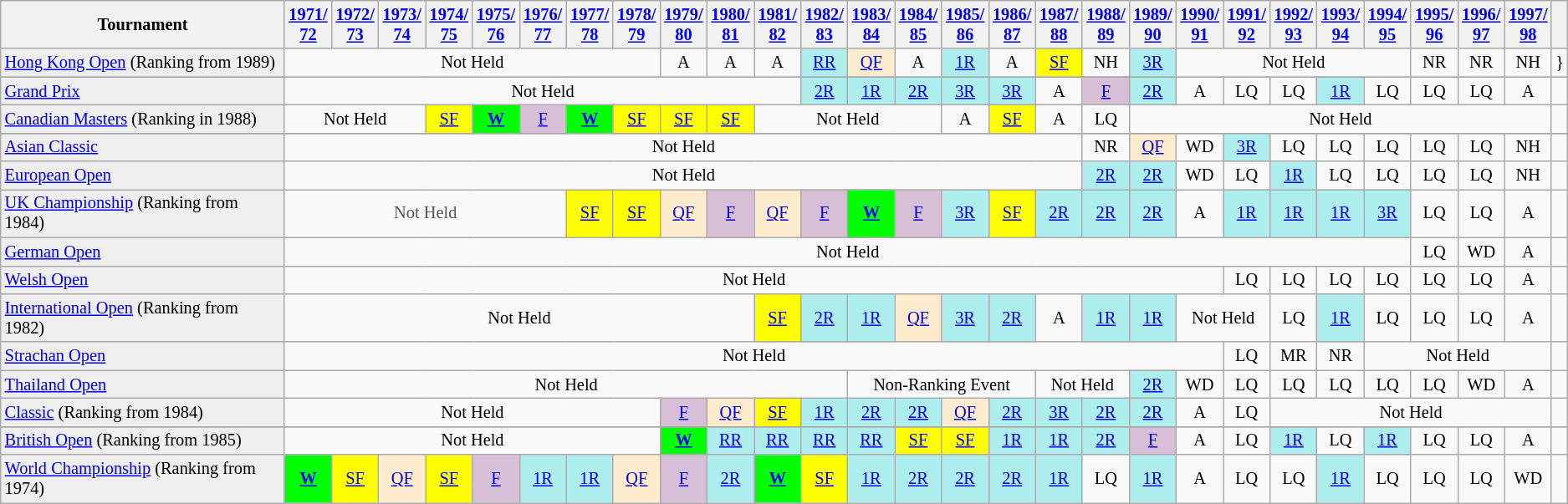<table class="wikitable" style="font-size:85%">
<tr>
<th width=240>Tournament</th>
<th><a href='#'>1971/<br>72</a></th>
<th><a href='#'>1972/<br>73</a></th>
<th><a href='#'>1973/<br>74</a></th>
<th><a href='#'>1974/<br>75</a></th>
<th><a href='#'>1975/<br>76</a></th>
<th><a href='#'>1976/<br>77</a></th>
<th colspan="2"><a href='#'>1977/<br>78</a></th>
<th><a href='#'>1978/<br>79</a></th>
<th><a href='#'>1979/<br>80</a></th>
<th><a href='#'>1980/<br>81</a></th>
<th><a href='#'>1981/<br>82</a></th>
<th><a href='#'>1982/<br>83</a></th>
<th><a href='#'>1983/<br>84</a></th>
<th><a href='#'>1984/<br>85</a></th>
<th><a href='#'>1985/<br>86</a></th>
<th><a href='#'>1986/<br>87</a></th>
<th><a href='#'>1987/<br>88</a></th>
<th><a href='#'>1988/<br>89</a></th>
<th><a href='#'>1989/<br>90</a></th>
<th><a href='#'>1990/<br>91</a></th>
<th><a href='#'>1991/<br>92</a></th>
<th><a href='#'>1992/<br>93</a></th>
<th><a href='#'>1993/<br>94</a></th>
<th><a href='#'>1994/<br>95</a></th>
<th><a href='#'>1995/<br>96</a></th>
<th><a href='#'>1996/<br>97</a></th>
<th><a href='#'>1997/<br>98</a></th>
<th></th>
</tr>
<tr>
<td style="background:#EFEFEF;"><a href='#'>Hong Kong Open</a> (Ranking from 1989)</td>
<td style="text-align:center; color:#000000;" colspan="9">Not Held</td>
<td align="center" style="color:#000000;">A</td>
<td align="center" style="color:#000000;">A</td>
<td align="center" style="color:#000000;">A</td>
<td style="text-align:center; background:#afeeee;"><a href='#'>RR</a></td>
<td style="text-align:center; background:#ffebcd;"><a href='#'>QF</a></td>
<td align="center" style="color:#000000;">A</td>
<td style="text-align:center; background:#afeeee;"><a href='#'>1R</a></td>
<td align="center" style="color:#000000;">A</td>
<td style="text-align:center; background:yellow;"><a href='#'>SF</a></td>
<td align="center" style="color:#000000;">NH</td>
<td style="text-align:center; background:#afeeee;"><a href='#'>3R</a></td>
<td style="text-align:center; color:#000000;" colspan="5">Not Held</td>
<td align="center" style="color:#000000;">NR</td>
<td align="center" style="color:#000000;">NR</td>
<td align="center" style="color:#000000;">NH</td>
<td align="center">}</td>
</tr>
<tr>
</tr>
<tr>
<td style="background:#EFEFEF;"><a href='#'>Grand Prix</a></td>
<td style="text-align:center; color:#000000;" colspan="12">Not Held</td>
<td style="text-align:center; background:#afeeee;"><a href='#'>2R</a></td>
<td style="text-align:center; background:#afeeee;"><a href='#'>1R</a></td>
<td style="text-align:center; background:#afeeee;"><a href='#'>2R</a></td>
<td style="text-align:center; background:#afeeee;"><a href='#'>3R</a></td>
<td style="text-align:center; background:#afeeee;"><a href='#'>3R</a></td>
<td align="center" style="color:#000000;">A</td>
<td style="text-align:center; background:thistle;"><a href='#'>F</a></td>
<td style="text-align:center; background:#afeeee;"><a href='#'>2R</a></td>
<td align="center" style="color:#000000;">A</td>
<td align="center" style="color:#000000;">LQ</td>
<td align="center" style="color:#000000;">LQ</td>
<td style="text-align:center; background:#afeeee;"><a href='#'>1R</a></td>
<td align="center" style="color:#000000;">LQ</td>
<td align="center" style="color:#000000;">LQ</td>
<td align="center" style="color:#000000;">LQ</td>
<td align="center" style="color:#000000;">A</td>
<td align="center"></td>
</tr>
<tr>
<td style="background:#EFEFEF;"><a href='#'>Canadian Masters</a> (Ranking in 1988)</td>
<td style="text-align:center; color:#000000;" colspan="3">Not Held</td>
<td style="text-align:center; background:yellow;"><a href='#'>SF</a></td>
<td style="text-align:center; background:#0f0;"><a href='#'><strong>W</strong></a></td>
<td style="text-align:center; background:thistle;"><a href='#'>F</a></td>
<td colspan="2" style="text-align:center; background:#0f0;"><a href='#'><strong>W</strong></a></td>
<td style="text-align:center; background:yellow;"><a href='#'>SF</a></td>
<td style="text-align:center; background:yellow;"><a href='#'>SF</a></td>
<td style="text-align:center; background:yellow;"><a href='#'>SF</a></td>
<td style="text-align:center; color:#000000;" colspan="4">Not Held</td>
<td align="center" style="color:#000000;">A</td>
<td style="text-align:center; background:yellow;"><a href='#'>SF</a></td>
<td align="center" style="color:#000000;">A</td>
<td align="center" style="color:#000000;">LQ</td>
<td style="text-align:center; color:#000000;" colspan="9">Not Held</td>
<td align="center"></td>
</tr>
<tr>
</tr>
<tr>
<td style="background:#EFEFEF;"><a href='#'>Asian Classic</a></td>
<td style="text-align:center; color:#000000;" colspan="18">Not Held</td>
<td align="center" style="color:#000000;">NR</td>
<td style="text-align:center; background:#ffebcd;"><a href='#'>QF</a></td>
<td align="center" style="color:#000000;">WD</td>
<td style="text-align:center; background:#afeeee;"><a href='#'>3R</a></td>
<td align="center" style="color:#000000;">LQ</td>
<td align="center" style="color:#000000;">LQ</td>
<td align="center" style="color:#000000;">LQ</td>
<td align="center" style="color:#000000;">LQ</td>
<td align="center" style="color:#000000;">LQ</td>
<td align="center" style="color:#000000;">NH</td>
<td align="center"></td>
</tr>
<tr>
<td style="background:#EFEFEF;"><a href='#'>European Open</a></td>
<td style="text-align:center; color:#000000;" colspan="18">Not Held</td>
<td style="text-align:center; background:#afeeee;"><a href='#'>2R</a></td>
<td style="text-align:center; background:#afeeee;"><a href='#'>2R</a></td>
<td align="center" style="color:#000000;">WD</td>
<td align="center" style="color:#000000;">LQ</td>
<td style="text-align:center; background:#afeeee;"><a href='#'>1R</a></td>
<td align="center" style="color:#000000;">LQ</td>
<td align="center" style="color:#000000;">LQ</td>
<td align="center" style="color:#000000;">LQ</td>
<td align="center" style="color:#000000;">LQ</td>
<td align="center" style="color:#000000;">NH</td>
<td align="center"></td>
</tr>
<tr>
<td style="background:#EFEFEF;"><a href='#'>UK Championship</a> (Ranking from 1984)</td>
<td style="text-align:center; color:#555555;" colspan="6">Not Held</td>
<td colspan="2" style="text-align:center; background:yellow;"><a href='#'>SF</a></td>
<td style="text-align:center; background:yellow;"><a href='#'>SF</a></td>
<td style="text-align:center; background:#ffebcd;"><a href='#'>QF</a></td>
<td style="text-align:center; background:thistle;"><a href='#'>F</a></td>
<td style="text-align:center; background:#ffebcd;"><a href='#'>QF</a></td>
<td style="text-align:center; background:thistle;"><a href='#'>F</a></td>
<td style="text-align:center; background:#0f0;"><a href='#'><strong>W</strong></a></td>
<td style="text-align:center; background:thistle;"><a href='#'>F</a></td>
<td style="text-align:center; background:#afeeee;"><a href='#'>3R</a></td>
<td style="text-align:center; background:yellow;"><a href='#'>SF</a></td>
<td style="text-align:center; background:#afeeee;"><a href='#'>2R</a></td>
<td style="text-align:center; background:#afeeee;"><a href='#'>2R</a></td>
<td style="text-align:center; background:#afeeee;"><a href='#'>2R</a></td>
<td style="text-align:center; color:#000000;">A</td>
<td style="text-align:center; background:#afeeee;"><a href='#'>1R</a></td>
<td style="text-align:center; background:#afeeee;"><a href='#'>1R</a></td>
<td style="text-align:center; background:#afeeee;"><a href='#'>1R</a></td>
<td style="text-align:center; background:#afeeee;"><a href='#'>3R</a></td>
<td style="text-align:center; color:#000000;">LQ</td>
<td style="text-align:center; color:#000000;">LQ</td>
<td align="center" style="color:#000000;">A</td>
<td align="center"></td>
</tr>
<tr>
<td style="background:#EFEFEF;"><a href='#'>German Open</a></td>
<td style="text-align:center; color:#000000;" colspan="25">Not Held</td>
<td style="text-align:center; color:#000000;">LQ</td>
<td align="center" style="color:#000000;">WD</td>
<td align="center" style="color:#000000;">A</td>
<td align="center"></td>
</tr>
<tr>
<td style="background:#EFEFEF;"><a href='#'>Welsh Open</a></td>
<td style="text-align:center; color:#000000;" colspan="21">Not Held</td>
<td style="text-align:center; color:#000000;">LQ</td>
<td style="text-align:center; color:#000000;">LQ</td>
<td style="text-align:center; color:#000000;">LQ</td>
<td style="text-align:center; color:#000000;">LQ</td>
<td style="text-align:center; color:#000000;">LQ</td>
<td style="text-align:center; color:#000000;">LQ</td>
<td align="center" style="color:#000000;">A</td>
<td align="center"></td>
</tr>
<tr>
<td style="background:#EFEFEF;"><a href='#'>International Open</a> (Ranking from 1982)</td>
<td style="text-align:center; color:#000000;" colspan="11">Not Held</td>
<td style="text-align:center; background:yellow;"><a href='#'>SF</a></td>
<td style="text-align:center; background:#afeeee;"><a href='#'>2R</a></td>
<td style="text-align:center; background:#afeeee;"><a href='#'>1R</a></td>
<td style="text-align:center; background:#ffebcd;"><a href='#'>QF</a></td>
<td style="text-align:center; background:#afeeee;"><a href='#'>3R</a></td>
<td style="text-align:center; background:#afeeee;"><a href='#'>2R</a></td>
<td align="center" style="color:#000000;">A</td>
<td style="text-align:center; background:#afeeee;"><a href='#'>1R</a></td>
<td style="text-align:center; background:#afeeee;"><a href='#'>1R</a></td>
<td style="text-align:center; color:#000000;" colspan="2">Not Held</td>
<td align="center" style="color:#000000;">LQ</td>
<td style="text-align:center; background:#afeeee;"><a href='#'>1R</a></td>
<td align="center" style="color:#000000;">LQ</td>
<td align="center" style="color:#000000;">LQ</td>
<td align="center" style="color:#000000;">LQ</td>
<td align="center" style="color:#000000;">A</td>
<td align="center"></td>
</tr>
<tr>
<td style="background:#EFEFEF;"><a href='#'>Strachan Open</a></td>
<td style="text-align:center; color:#000000;" colspan="21">Not Held</td>
<td align="center" style="color:#000000;">LQ</td>
<td align="center" style="color:#000000;">MR</td>
<td align="center" style="color:#000000;">NR</td>
<td style="text-align:center; color:#000000;" colspan="4">Not Held</td>
<td align="center"></td>
</tr>
<tr>
<td style="background:#EFEFEF;"><a href='#'>Thailand Open</a></td>
<td style="text-align:center; color:#000000;" colspan="13">Not Held</td>
<td style="text-align:center; color:#000000;" colspan="4">Non-Ranking Event</td>
<td style="text-align:center; color:#000000;" colspan="2">Not Held</td>
<td style="text-align:center; background:#afeeee;"><a href='#'>2R</a></td>
<td align="center" style="color:#000000;">WD</td>
<td align="center" style="color:#000000;">LQ</td>
<td align="center" style="color:#000000;">LQ</td>
<td align="center" style="color:#000000;">LQ</td>
<td align="center" style="color:#000000;">LQ</td>
<td align="center" style="color:#000000;">LQ</td>
<td align="center" style="color:#000000;">WD</td>
<td align="center" style="color:#000000;">A</td>
<td align="center"></td>
</tr>
<tr>
<td style="background:#EFEFEF;"><a href='#'>Classic</a> (Ranking from 1984)</td>
<td style="text-align:center; color:#000000;" colspan="9">Not Held</td>
<td style="text-align:center; background:thistle;"><a href='#'>F</a></td>
<td style="text-align:center; background:#ffebcd;"><a href='#'>QF</a></td>
<td style="text-align:center; background:yellow;"><a href='#'>SF</a></td>
<td style="text-align:center; background:#afeeee;"><a href='#'>1R</a></td>
<td style="text-align:center; background:#afeeee;"><a href='#'>2R</a></td>
<td style="text-align:center; background:#afeeee;"><a href='#'>2R</a></td>
<td style="text-align:center; background:#ffebcd;"><a href='#'>QF</a></td>
<td style="text-align:center; background:#afeeee;"><a href='#'>2R</a></td>
<td style="text-align:center; background:#afeeee;"><a href='#'>3R</a></td>
<td style="text-align:center; background:#afeeee;"><a href='#'>2R</a></td>
<td style="text-align:center; background:#afeeee;"><a href='#'>2R</a></td>
<td align="center" style="color:#000000;">A</td>
<td align="center" style="color:#000000;">LQ</td>
<td style="text-align:center; color:#000000;" colspan="6">Not Held</td>
<td align="center"></td>
</tr>
<tr>
</tr>
<tr>
<td style="background:#EFEFEF;"><a href='#'>British Open</a> (Ranking from 1985)</td>
<td style="text-align:center; color:#000000;" colspan="9">Not Held</td>
<td style="text-align:center; background:#0f0;"><a href='#'><strong>W</strong></a></td>
<td style="text-align:center; background:#afeeee;"><a href='#'>RR</a></td>
<td style="text-align:center; background:#afeeee;"><a href='#'>RR</a></td>
<td style="text-align:center; background:#afeeee;"><a href='#'>RR</a></td>
<td style="text-align:center; background:#afeeee;"><a href='#'>RR</a></td>
<td style="text-align:center; background:yellow;"><a href='#'>SF</a></td>
<td style="text-align:center; background:yellow;"><a href='#'>SF</a></td>
<td style="text-align:center; background:#afeeee;"><a href='#'>1R</a></td>
<td style="text-align:center; background:#afeeee;"><a href='#'>1R</a></td>
<td style="text-align:center; background:#afeeee;"><a href='#'>2R</a></td>
<td style="text-align:center; background:thistle;"><a href='#'>F</a></td>
<td align="center" style="color:#000000;">A</td>
<td align="center" style="color:#000000;">LQ</td>
<td style="text-align:center; background:#afeeee;"><a href='#'>1R</a></td>
<td align="center" style="color:#000000;">LQ</td>
<td style="text-align:center; background:#afeeee;"><a href='#'>1R</a></td>
<td align="center" style="color:#000000;">LQ</td>
<td align="center" style="color:#000000;">LQ</td>
<td align="center" style="color:#000000;">A</td>
<td align="center"></td>
</tr>
<tr>
<td style="background:#EFEFEF;"><a href='#'>World Championship</a> (Ranking from 1974)</td>
<td style="text-align:center; background:#0f0;"><a href='#'><strong>W</strong></a></td>
<td style="text-align:center; background:yellow;"><a href='#'>SF</a></td>
<td style="text-align:center; background:#ffebcd;"><a href='#'>QF</a></td>
<td style="text-align:center; background:yellow;"><a href='#'>SF</a></td>
<td style="text-align:center; background:thistle;"><a href='#'>F</a></td>
<td style="text-align:center; background:#afeeee;"><a href='#'>1R</a></td>
<td colspan="2" style="text-align:center; background:#afeeee;"><a href='#'>1R</a></td>
<td style="text-align:center; background:#ffebcd;"><a href='#'>QF</a></td>
<td style="text-align:center; background:thistle;"><a href='#'>F</a></td>
<td style="text-align:center; background:#afeeee;"><a href='#'>2R</a></td>
<td style="text-align:center; background:#0f0;"><a href='#'><strong>W</strong></a></td>
<td style="text-align:center; background:yellow;"><a href='#'>SF</a></td>
<td style="text-align:center; background:#afeeee;"><a href='#'>1R</a></td>
<td style="text-align:center; background:#afeeee;"><a href='#'>2R</a></td>
<td style="text-align:center; background:#afeeee;"><a href='#'>2R</a></td>
<td style="text-align:center; background:#afeeee;"><a href='#'>2R</a></td>
<td style="text-align:center; background:#afeeee;"><a href='#'>1R</a></td>
<td style="text-align:center; color:#000000;">LQ</td>
<td style="text-align:center; background:#afeeee;"><a href='#'>1R</a></td>
<td style="text-align:center; color:#000000;">A</td>
<td style="text-align:center; color:#000000;">LQ</td>
<td style="text-align:center; color:#000000;">LQ</td>
<td style="text-align:center; background:#afeeee;"><a href='#'>1R</a></td>
<td style="text-align:center; color:#000000;">LQ</td>
<td style="text-align:center; color:#000000;">LQ</td>
<td style="text-align:center; color:#000000;">LQ</td>
<td style="text-align:center; color:#000000;">WD</td>
<td align="center"></td>
</tr>
</table>
